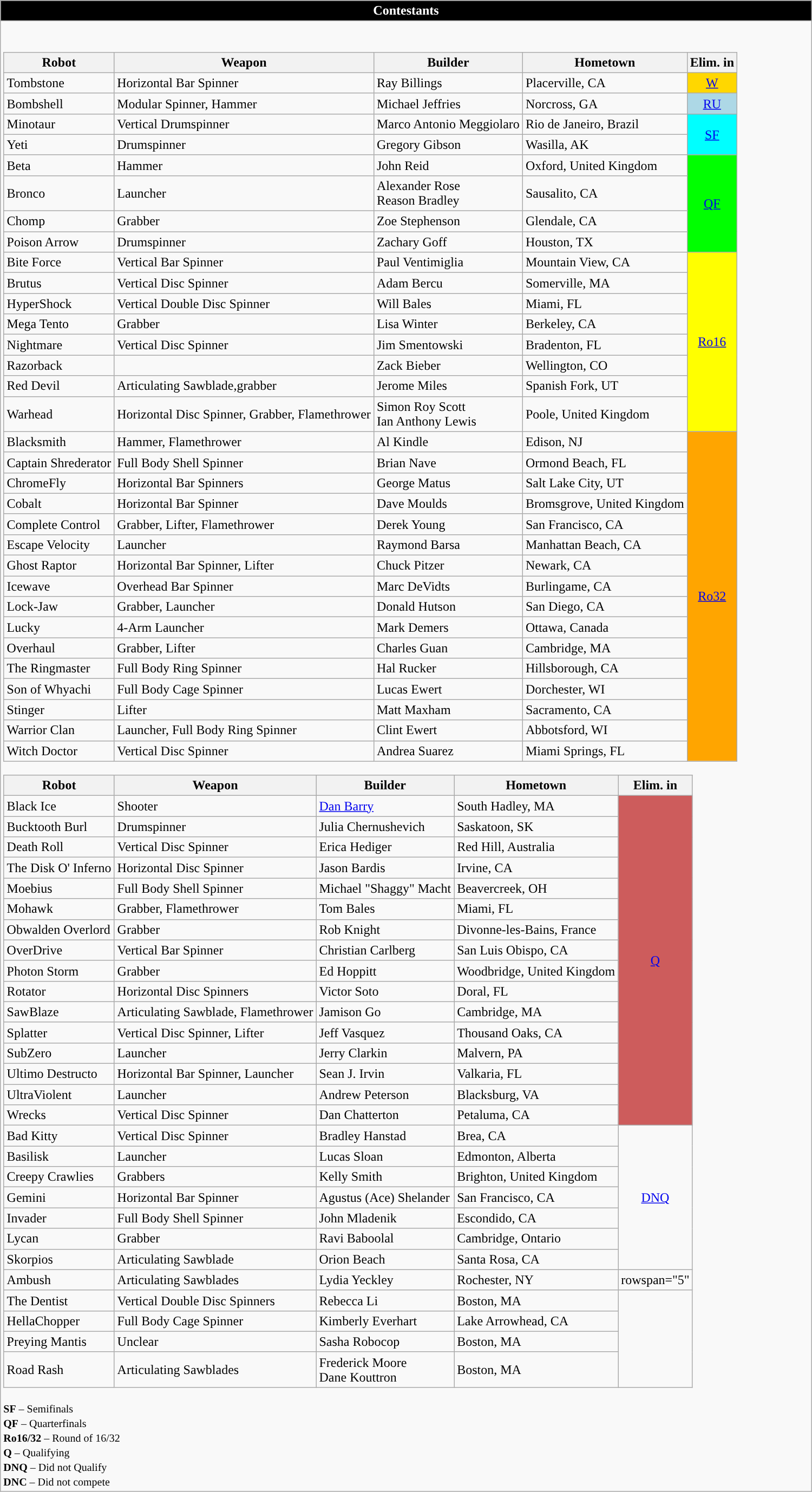<table class="wikitable collapsible uncollapsed" style="margin:0.5em auto; width:1000px;">
<tr>
<th colspan="2" style="color:white; background-color:#000000;">Contestants</th>
</tr>
<tr>
<td><br><table class="wikitable">
<tr>
<th>Robot</th>
<th>Weapon</th>
<th>Builder</th>
<th>Hometown</th>
<th>Elim. in</th>
</tr>
<tr>
<td> Tombstone</td>
<td>Horizontal Bar Spinner</td>
<td>Ray Billings</td>
<td>Placerville, CA</td>
<td rowspan="1" style="text-align:center; background:Gold"><a href='#'>W</a></td>
</tr>
<tr>
<td> Bombshell</td>
<td>Modular Spinner, Hammer</td>
<td>Michael Jeffries</td>
<td>Norcross, GA</td>
<td rowspan="1" style="text-align:center; background:LightBlue"><a href='#'>RU</a></td>
</tr>
<tr>
<td> Minotaur</td>
<td>Vertical Drumspinner</td>
<td>Marco Antonio Meggiolaro</td>
<td>Rio de Janeiro, Brazil</td>
<td rowspan="2" style="text-align:center; background:Cyan"><a href='#'>SF</a></td>
</tr>
<tr>
<td> Yeti</td>
<td>Drumspinner</td>
<td>Gregory Gibson</td>
<td>Wasilla, AK</td>
</tr>
<tr>
<td> Beta</td>
<td>Hammer</td>
<td>John Reid</td>
<td>Oxford, United Kingdom</td>
<td rowspan="4" style="text-align:center; background:Lime"><a href='#'>QF</a></td>
</tr>
<tr>
<td> Bronco</td>
<td>Launcher</td>
<td>Alexander Rose<br>Reason Bradley</td>
<td>Sausalito, CA</td>
</tr>
<tr>
<td> Chomp</td>
<td>Grabber</td>
<td>Zoe Stephenson</td>
<td>Glendale, CA</td>
</tr>
<tr>
<td> Poison Arrow</td>
<td>Drumspinner</td>
<td>Zachary Goff</td>
<td>Houston, TX</td>
</tr>
<tr>
<td> Bite Force</td>
<td>Vertical Bar Spinner</td>
<td>Paul Ventimiglia</td>
<td>Mountain View, CA</td>
<td rowspan="8" style="text-align:center; background:Yellow"><a href='#'>Ro16</a></td>
</tr>
<tr>
<td> Brutus</td>
<td>Vertical Disc Spinner</td>
<td>Adam Bercu</td>
<td>Somerville, MA</td>
</tr>
<tr>
<td> HyperShock</td>
<td>Vertical Double Disc Spinner</td>
<td>Will Bales</td>
<td>Miami, FL</td>
</tr>
<tr>
<td> Mega Tento</td>
<td>Grabber</td>
<td>Lisa Winter</td>
<td>Berkeley, CA</td>
</tr>
<tr>
<td> Nightmare</td>
<td>Vertical Disc Spinner</td>
<td>Jim Smentowski</td>
<td>Bradenton, FL</td>
</tr>
<tr>
<td> Razorback</td>
<td></td>
<td>Zack Bieber</td>
<td>Wellington, CO</td>
</tr>
<tr>
<td> Red Devil</td>
<td>Articulating Sawblade,grabber</td>
<td>Jerome Miles</td>
<td>Spanish Fork, UT</td>
</tr>
<tr>
<td> Warhead</td>
<td>Horizontal Disc Spinner, Grabber, Flamethrower</td>
<td>Simon Roy Scott<br>Ian Anthony Lewis</td>
<td>Poole, United Kingdom</td>
</tr>
<tr>
<td> Blacksmith</td>
<td>Hammer, Flamethrower</td>
<td>Al Kindle</td>
<td>Edison, NJ</td>
<td rowspan="16" style="text-align:center; background:Orange"><a href='#'>Ro32</a></td>
</tr>
<tr>
<td> Captain Shrederator</td>
<td>Full Body Shell Spinner</td>
<td>Brian Nave</td>
<td>Ormond Beach, FL</td>
</tr>
<tr>
<td> ChromeFly</td>
<td>Horizontal Bar Spinners</td>
<td>George Matus</td>
<td>Salt Lake City, UT</td>
</tr>
<tr>
<td> Cobalt</td>
<td>Horizontal Bar Spinner</td>
<td>Dave Moulds</td>
<td>Bromsgrove, United Kingdom</td>
</tr>
<tr>
<td> Complete Control</td>
<td>Grabber, Lifter, Flamethrower</td>
<td>Derek Young</td>
<td>San Francisco, CA</td>
</tr>
<tr>
<td> Escape Velocity</td>
<td>Launcher</td>
<td>Raymond Barsa</td>
<td>Manhattan Beach, CA</td>
</tr>
<tr>
<td> Ghost Raptor</td>
<td>Horizontal Bar Spinner, Lifter</td>
<td>Chuck Pitzer</td>
<td>Newark, CA</td>
</tr>
<tr>
<td> Icewave</td>
<td>Overhead Bar Spinner</td>
<td>Marc DeVidts</td>
<td>Burlingame, CA</td>
</tr>
<tr>
<td> Lock-Jaw</td>
<td>Grabber, Launcher</td>
<td>Donald Hutson</td>
<td>San Diego, CA</td>
</tr>
<tr>
<td> Lucky</td>
<td>4-Arm Launcher</td>
<td>Mark Demers</td>
<td>Ottawa, Canada</td>
</tr>
<tr>
<td> Overhaul</td>
<td>Grabber, Lifter</td>
<td>Charles Guan</td>
<td>Cambridge, MA</td>
</tr>
<tr>
<td> The Ringmaster</td>
<td>Full Body Ring Spinner</td>
<td>Hal Rucker</td>
<td>Hillsborough, CA</td>
</tr>
<tr>
<td> Son of Whyachi</td>
<td>Full Body Cage Spinner</td>
<td>Lucas Ewert</td>
<td>Dorchester, WI</td>
</tr>
<tr>
<td> Stinger</td>
<td>Lifter</td>
<td>Matt Maxham</td>
<td>Sacramento, CA</td>
</tr>
<tr>
<td> Warrior Clan</td>
<td>Launcher, Full Body Ring Spinner</td>
<td>Clint Ewert</td>
<td>Abbotsford, WI</td>
</tr>
<tr>
<td> Witch Doctor</td>
<td>Vertical Disc Spinner</td>
<td>Andrea Suarez</td>
<td>Miami Springs, FL</td>
</tr>
</table>
<table class="wikitable">
<tr>
<th>Robot</th>
<th>Weapon</th>
<th>Builder</th>
<th>Hometown</th>
<th>Elim. in</th>
</tr>
<tr>
<td> Black Ice</td>
<td>Shooter</td>
<td><a href='#'>Dan Barry</a></td>
<td>South Hadley, MA</td>
<td rowspan="16" style="text-align:center; background:IndianRed"><a href='#'>Q</a></td>
</tr>
<tr>
<td> Bucktooth Burl</td>
<td>Drumspinner</td>
<td>Julia Chernushevich</td>
<td>Saskatoon, SK</td>
</tr>
<tr>
<td> Death Roll</td>
<td>Vertical Disc Spinner</td>
<td>Erica Hediger</td>
<td>Red Hill, Australia</td>
</tr>
<tr>
<td> The Disk O' Inferno</td>
<td>Horizontal Disc Spinner</td>
<td>Jason Bardis</td>
<td>Irvine, CA</td>
</tr>
<tr>
<td> Moebius</td>
<td>Full Body Shell Spinner</td>
<td>Michael "Shaggy" Macht</td>
<td>Beavercreek, OH</td>
</tr>
<tr>
<td> Mohawk</td>
<td>Grabber, Flamethrower</td>
<td>Tom Bales</td>
<td>Miami, FL</td>
</tr>
<tr>
<td> Obwalden Overlord</td>
<td>Grabber</td>
<td>Rob Knight</td>
<td>Divonne-les-Bains, France</td>
</tr>
<tr>
<td> OverDrive</td>
<td>Vertical Bar Spinner</td>
<td>Christian Carlberg</td>
<td>San Luis Obispo, CA</td>
</tr>
<tr>
<td> Photon Storm</td>
<td>Grabber</td>
<td>Ed Hoppitt</td>
<td>Woodbridge, United Kingdom</td>
</tr>
<tr>
<td> Rotator</td>
<td>Horizontal Disc Spinners</td>
<td>Victor Soto</td>
<td>Doral, FL</td>
</tr>
<tr>
<td> SawBlaze</td>
<td>Articulating Sawblade, Flamethrower</td>
<td>Jamison Go</td>
<td>Cambridge, MA</td>
</tr>
<tr>
<td> Splatter</td>
<td>Vertical Disc Spinner, Lifter</td>
<td>Jeff Vasquez</td>
<td>Thousand Oaks, CA</td>
</tr>
<tr>
<td> SubZero</td>
<td>Launcher</td>
<td>Jerry Clarkin</td>
<td>Malvern, PA</td>
</tr>
<tr>
<td> Ultimo Destructo</td>
<td>Horizontal Bar Spinner, Launcher</td>
<td>Sean J. Irvin</td>
<td>Valkaria, FL</td>
</tr>
<tr>
<td> UltraViolent</td>
<td>Launcher</td>
<td>Andrew Peterson</td>
<td>Blacksburg, VA</td>
</tr>
<tr>
<td> Wrecks</td>
<td>Vertical Disc Spinner</td>
<td>Dan Chatterton</td>
<td>Petaluma, CA</td>
</tr>
<tr>
<td> Bad Kitty</td>
<td>Vertical Disc Spinner</td>
<td>Bradley Hanstad</td>
<td>Brea, CA</td>
<td rowspan="7" style="text-align:center"><a href='#'>DNQ</a></td>
</tr>
<tr>
<td> Basilisk</td>
<td>Launcher</td>
<td>Lucas Sloan</td>
<td>Edmonton, Alberta</td>
</tr>
<tr>
<td> Creepy Crawlies</td>
<td>Grabbers</td>
<td>Kelly Smith</td>
<td>Brighton, United Kingdom</td>
</tr>
<tr>
<td> Gemini</td>
<td>Horizontal Bar Spinner</td>
<td>Agustus (Ace) Shelander</td>
<td>San Francisco, CA</td>
</tr>
<tr>
<td> Invader</td>
<td>Full Body Shell Spinner</td>
<td>John Mladenik</td>
<td>Escondido, CA</td>
</tr>
<tr>
<td> Lycan</td>
<td>Grabber</td>
<td>Ravi Baboolal</td>
<td>Cambridge, Ontario</td>
</tr>
<tr>
<td> Skorpios</td>
<td>Articulating Sawblade</td>
<td>Orion Beach</td>
<td>Santa Rosa, CA</td>
</tr>
<tr>
<td> Ambush</td>
<td>Articulating Sawblades</td>
<td>Lydia Yeckley</td>
<td>Rochester, NY</td>
<td>rowspan="5" </td>
</tr>
<tr>
<td> The Dentist</td>
<td>Vertical Double Disc Spinners</td>
<td>Rebecca Li</td>
<td>Boston, MA</td>
</tr>
<tr>
<td> HellaChopper</td>
<td>Full Body Cage Spinner</td>
<td>Kimberly Everhart</td>
<td>Lake Arrowhead, CA</td>
</tr>
<tr>
<td> Preying Mantis</td>
<td>Unclear</td>
<td>Sasha Robocop</td>
<td>Boston, MA</td>
</tr>
<tr>
<td> Road Rash</td>
<td>Articulating Sawblades</td>
<td>Frederick Moore<br>Dane Kouttron</td>
<td>Boston, MA</td>
</tr>
</table>


<small>
<strong>SF</strong> – Semifinals<br>
<strong>QF</strong> – Quarterfinals <br>
<strong>Ro16/32</strong> – Round of 16/32<br>
</small>

<small>
<strong>Q</strong> – Qualifying<br>
<strong>DNQ</strong> – Did not Qualify<br>
<strong>DNC</strong> – Did not compete
</small>

</td>
</tr>
</table>
